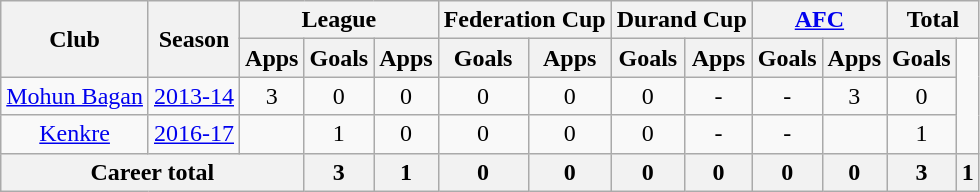<table class="wikitable" style="text-align: center;">
<tr>
<th rowspan="2">Club</th>
<th rowspan="2">Season</th>
<th colspan="3">League</th>
<th colspan="2">Federation Cup</th>
<th colspan="2">Durand Cup</th>
<th colspan="2"><a href='#'>AFC</a></th>
<th colspan="2">Total</th>
</tr>
<tr>
<th>Apps</th>
<th>Goals</th>
<th>Apps</th>
<th>Goals</th>
<th>Apps</th>
<th>Goals</th>
<th>Apps</th>
<th>Goals</th>
<th>Apps</th>
<th>Goals</th>
</tr>
<tr>
<td rowspan="1"><a href='#'>Mohun Bagan</a></td>
<td><a href='#'>2013-14</a></td>
<td>3</td>
<td>0</td>
<td>0</td>
<td>0</td>
<td>0</td>
<td>0</td>
<td>-</td>
<td>-</td>
<td>3</td>
<td>0</td>
</tr>
<tr>
<td rowspan="1"><a href='#'>Kenkre</a></td>
<td><a href='#'>2016-17</a></td>
<td></td>
<td>1</td>
<td>0</td>
<td>0</td>
<td>0</td>
<td>0</td>
<td>-</td>
<td>-</td>
<td></td>
<td>1</td>
</tr>
<tr>
<th colspan="3">Career total</th>
<th>3</th>
<th>1</th>
<th>0</th>
<th>0</th>
<th>0</th>
<th>0</th>
<th>0</th>
<th>0</th>
<th>3</th>
<th>1</th>
</tr>
</table>
